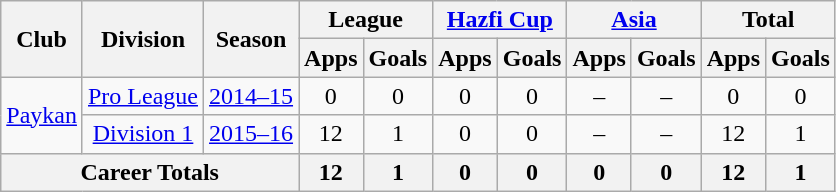<table class="wikitable" style="text-align: center;">
<tr>
<th rowspan="2">Club</th>
<th rowspan="2">Division</th>
<th rowspan="2">Season</th>
<th colspan="2">League</th>
<th colspan="2"><a href='#'>Hazfi Cup</a></th>
<th colspan="2"><a href='#'>Asia</a></th>
<th colspan="2">Total</th>
</tr>
<tr>
<th>Apps</th>
<th>Goals</th>
<th>Apps</th>
<th>Goals</th>
<th>Apps</th>
<th>Goals</th>
<th>Apps</th>
<th>Goals</th>
</tr>
<tr>
<td rowspan="2"><a href='#'>Paykan</a></td>
<td><a href='#'>Pro League</a></td>
<td><a href='#'>2014–15</a></td>
<td>0</td>
<td>0</td>
<td>0</td>
<td>0</td>
<td>–</td>
<td>–</td>
<td>0</td>
<td>0</td>
</tr>
<tr>
<td rowspan="1"><a href='#'>Division 1</a></td>
<td><a href='#'>2015–16</a></td>
<td>12</td>
<td>1</td>
<td>0</td>
<td>0</td>
<td>–</td>
<td>–</td>
<td>12</td>
<td>1</td>
</tr>
<tr>
<th colspan=3>Career Totals</th>
<th>12</th>
<th>1</th>
<th>0</th>
<th>0</th>
<th>0</th>
<th>0</th>
<th>12</th>
<th>1</th>
</tr>
</table>
